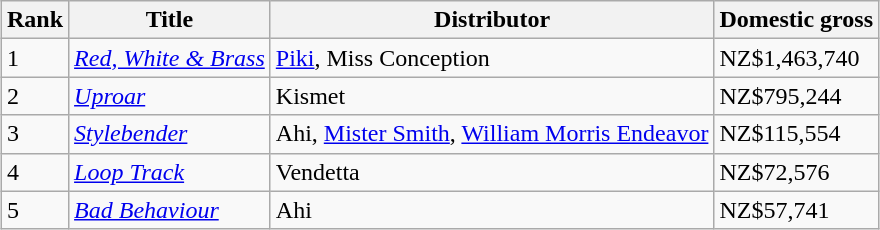<table class="wikitable sortable" style="margin:auto; margin:auto;">
<tr>
<th>Rank</th>
<th>Title</th>
<th>Distributor</th>
<th>Domestic gross</th>
</tr>
<tr>
<td>1</td>
<td><em><a href='#'>Red, White & Brass</a></em></td>
<td><a href='#'>Piki</a>, Miss Conception</td>
<td>NZ$1,463,740</td>
</tr>
<tr>
<td>2</td>
<td><em><a href='#'>Uproar</a></em></td>
<td>Kismet</td>
<td>NZ$795,244</td>
</tr>
<tr>
<td>3</td>
<td><em><a href='#'>Stylebender</a></em></td>
<td>Ahi, <a href='#'>Mister Smith</a>, <a href='#'>William Morris Endeavor</a></td>
<td>NZ$115,554</td>
</tr>
<tr>
<td>4</td>
<td><em><a href='#'>Loop Track</a></em></td>
<td>Vendetta</td>
<td>NZ$72,576</td>
</tr>
<tr>
<td>5</td>
<td><em><a href='#'>Bad Behaviour</a></em></td>
<td>Ahi</td>
<td>NZ$57,741</td>
</tr>
</table>
